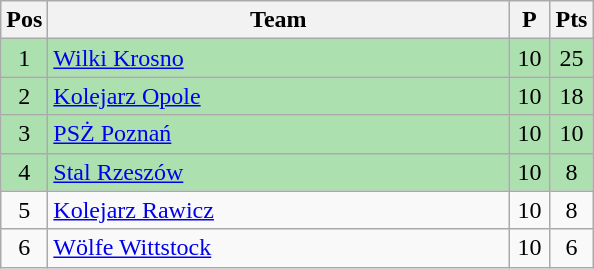<table class="wikitable" style="font-size: 100%">
<tr>
<th width=20>Pos</th>
<th width=300>Team</th>
<th width=20>P</th>
<th width=20>Pts</th>
</tr>
<tr align=center style="background:#ACE1AF;">
<td>1</td>
<td align="left"><a href='#'>Wilki Krosno</a></td>
<td>10</td>
<td>25</td>
</tr>
<tr align=center style="background:#ACE1AF;">
<td>2</td>
<td align="left"><a href='#'>Kolejarz Opole</a></td>
<td>10</td>
<td>18</td>
</tr>
<tr align=center style="background:#ACE1AF;">
<td>3</td>
<td align="left"><a href='#'>PSŻ Poznań</a></td>
<td>10</td>
<td>10</td>
</tr>
<tr align=center style="background:#ACE1AF;">
<td>4</td>
<td align="left"><a href='#'>Stal Rzeszów</a></td>
<td>10</td>
<td>8</td>
</tr>
<tr align=center>
<td>5</td>
<td align="left"><a href='#'>Kolejarz Rawicz</a></td>
<td>10</td>
<td>8</td>
</tr>
<tr align=center>
<td>6</td>
<td align="left"><a href='#'>Wölfe Wittstock</a> </td>
<td>10</td>
<td>6</td>
</tr>
</table>
